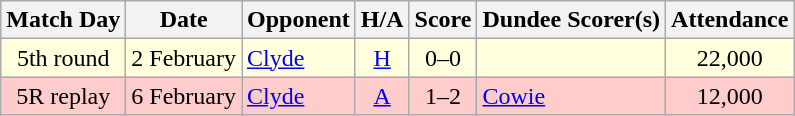<table class="wikitable" style="text-align:center">
<tr>
<th>Match Day</th>
<th>Date</th>
<th>Opponent</th>
<th>H/A</th>
<th>Score</th>
<th>Dundee Scorer(s)</th>
<th>Attendance</th>
</tr>
<tr bgcolor="#FFFFDD">
<td>5th round</td>
<td align="left">2 February</td>
<td align="left"><a href='#'>Clyde</a></td>
<td><a href='#'>H</a></td>
<td>0–0</td>
<td align="left"></td>
<td>22,000</td>
</tr>
<tr bgcolor="#FFCCCC">
<td>5R replay</td>
<td align="left">6 February</td>
<td align="left"><a href='#'>Clyde</a></td>
<td><a href='#'>A</a></td>
<td>1–2</td>
<td align="left"><a href='#'>Cowie</a></td>
<td>12,000</td>
</tr>
</table>
